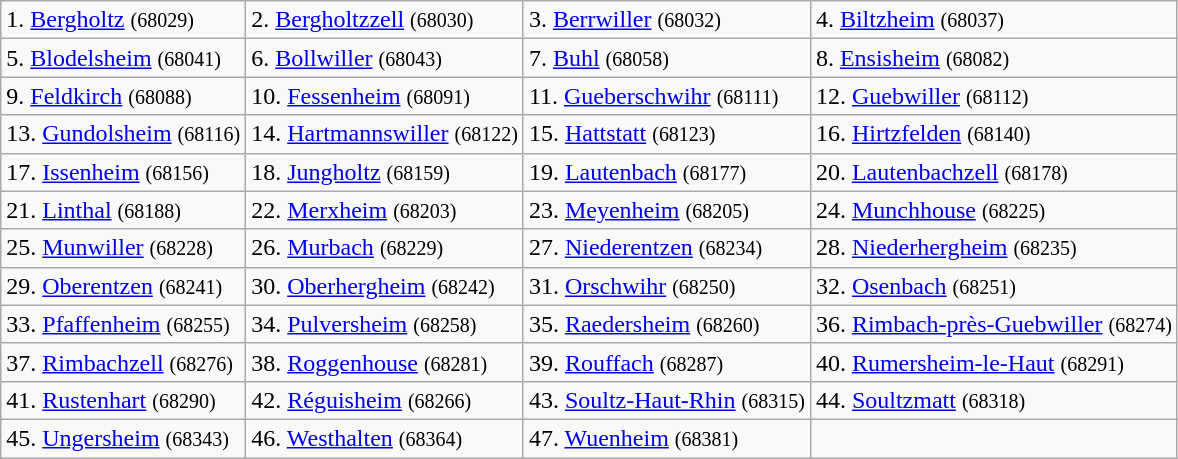<table class="wikitable">
<tr>
<td>1. <a href='#'>Bergholtz</a> <small>(68029)</small></td>
<td>2. <a href='#'>Bergholtzzell</a> <small>(68030)</small></td>
<td>3. <a href='#'>Berrwiller</a> <small>(68032)</small></td>
<td>4. <a href='#'>Biltzheim</a> <small>(68037)</small></td>
</tr>
<tr>
<td>5. <a href='#'>Blodelsheim</a> <small>(68041)</small></td>
<td>6. <a href='#'>Bollwiller</a> <small>(68043)</small></td>
<td>7. <a href='#'>Buhl</a> <small>(68058)</small></td>
<td>8. <a href='#'>Ensisheim</a> <small>(68082)</small></td>
</tr>
<tr>
<td>9. <a href='#'>Feldkirch</a> <small>(68088)</small></td>
<td>10. <a href='#'>Fessenheim</a> <small>(68091)</small></td>
<td>11. <a href='#'>Gueberschwihr</a> <small>(68111)</small></td>
<td>12. <a href='#'>Guebwiller</a> <small>(68112)</small></td>
</tr>
<tr>
<td>13. <a href='#'>Gundolsheim</a> <small>(68116)</small></td>
<td>14. <a href='#'>Hartmannswiller</a> <small>(68122)</small></td>
<td>15. <a href='#'>Hattstatt</a> <small>(68123)</small></td>
<td>16. <a href='#'>Hirtzfelden</a> <small>(68140)</small></td>
</tr>
<tr>
<td>17. <a href='#'>Issenheim</a> <small>(68156)</small></td>
<td>18. <a href='#'>Jungholtz</a> <small>(68159)</small></td>
<td>19. <a href='#'>Lautenbach</a> <small>(68177)</small></td>
<td>20. <a href='#'>Lautenbachzell</a> <small>(68178)</small></td>
</tr>
<tr>
<td>21. <a href='#'>Linthal</a> <small>(68188)</small></td>
<td>22. <a href='#'>Merxheim</a> <small>(68203)</small></td>
<td>23. <a href='#'>Meyenheim</a> <small>(68205)</small></td>
<td>24. <a href='#'>Munchhouse</a> <small>(68225)</small></td>
</tr>
<tr>
<td>25. <a href='#'>Munwiller</a> <small>(68228)</small></td>
<td>26. <a href='#'>Murbach</a> <small>(68229)</small></td>
<td>27. <a href='#'>Niederentzen</a> <small>(68234)</small></td>
<td>28. <a href='#'>Niederhergheim</a> <small>(68235)</small></td>
</tr>
<tr>
<td>29. <a href='#'>Oberentzen</a> <small>(68241)</small></td>
<td>30. <a href='#'>Oberhergheim</a> <small>(68242)</small></td>
<td>31. <a href='#'>Orschwihr</a> <small>(68250)</small></td>
<td>32. <a href='#'>Osenbach</a> <small>(68251)</small></td>
</tr>
<tr>
<td>33. <a href='#'>Pfaffenheim</a> <small>(68255)</small></td>
<td>34. <a href='#'>Pulversheim</a> <small>(68258)</small></td>
<td>35. <a href='#'>Raedersheim</a> <small>(68260)</small></td>
<td>36. <a href='#'>Rimbach-près-Guebwiller</a> <small>(68274)</small></td>
</tr>
<tr>
<td>37. <a href='#'>Rimbachzell</a> <small>(68276)</small></td>
<td>38. <a href='#'>Roggenhouse</a> <small>(68281)</small></td>
<td>39. <a href='#'>Rouffach</a> <small>(68287)</small></td>
<td>40. <a href='#'>Rumersheim-le-Haut</a> <small>(68291)</small></td>
</tr>
<tr>
<td>41. <a href='#'>Rustenhart</a> <small>(68290)</small></td>
<td>42. <a href='#'>Réguisheim</a> <small>(68266)</small></td>
<td>43. <a href='#'>Soultz-Haut-Rhin</a> <small>(68315)</small></td>
<td>44. <a href='#'>Soultzmatt</a> <small>(68318)</small></td>
</tr>
<tr>
<td>45. <a href='#'>Ungersheim</a> <small>(68343)</small></td>
<td>46. <a href='#'>Westhalten</a> <small>(68364)</small></td>
<td>47. <a href='#'>Wuenheim</a> <small>(68381)</small></td>
<td></td>
</tr>
</table>
